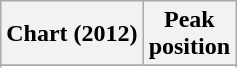<table class="wikitable sortable plainrowheaders" border="1">
<tr>
<th scope="col">Chart (2012)</th>
<th scope="col">Peak<br>position</th>
</tr>
<tr>
</tr>
<tr>
</tr>
</table>
